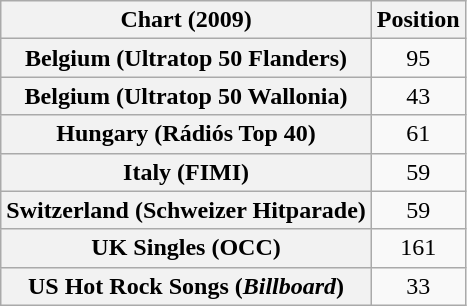<table class="wikitable sortable plainrowheaders" style="text-align:center">
<tr>
<th scope="col">Chart (2009)</th>
<th scope="col">Position</th>
</tr>
<tr>
<th scope="row">Belgium (Ultratop 50 Flanders)</th>
<td>95</td>
</tr>
<tr>
<th scope="row">Belgium (Ultratop 50 Wallonia)</th>
<td>43</td>
</tr>
<tr>
<th scope="row">Hungary (Rádiós Top 40)</th>
<td>61</td>
</tr>
<tr>
<th scope="row">Italy (FIMI)</th>
<td>59</td>
</tr>
<tr>
<th scope="row">Switzerland (Schweizer Hitparade)</th>
<td>59</td>
</tr>
<tr>
<th scope="row">UK Singles (OCC)</th>
<td>161</td>
</tr>
<tr>
<th scope="row">US Hot Rock Songs (<em>Billboard</em>)</th>
<td>33</td>
</tr>
</table>
